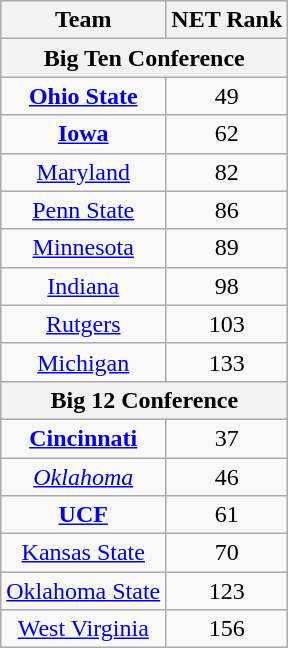<table class="wikitable sortable" style="text-align: center;">
<tr>
<th>Team</th>
<th>NET Rank</th>
</tr>
<tr>
<th colspan="2">Big Ten Conference</th>
</tr>
<tr>
<td><strong><a href='#'>Ohio State</a></strong></td>
<td>49</td>
</tr>
<tr>
<td><strong><a href='#'>Iowa</a></strong></td>
<td>62</td>
</tr>
<tr>
<td><a href='#'>Maryland</a></td>
<td>82</td>
</tr>
<tr>
<td><a href='#'>Penn State</a></td>
<td>86</td>
</tr>
<tr>
<td><a href='#'>Minnesota</a></td>
<td>89</td>
</tr>
<tr>
<td><a href='#'>Indiana</a></td>
<td>98</td>
</tr>
<tr>
<td><a href='#'>Rutgers</a></td>
<td>103</td>
</tr>
<tr>
<td><a href='#'>Michigan</a></td>
<td>133</td>
</tr>
<tr>
<th colspan="2">Big 12 Conference</th>
</tr>
<tr>
<td><strong><a href='#'>Cincinnati</a></strong></td>
<td>37</td>
</tr>
<tr>
<td><em><a href='#'>Oklahoma</a></em></td>
<td>46</td>
</tr>
<tr>
<td><strong><a href='#'>UCF</a></strong></td>
<td>61</td>
</tr>
<tr>
<td><a href='#'>Kansas State</a></td>
<td>70</td>
</tr>
<tr>
<td><a href='#'>Oklahoma State</a></td>
<td>123</td>
</tr>
<tr>
<td><a href='#'>West Virginia</a></td>
<td>156</td>
</tr>
</table>
